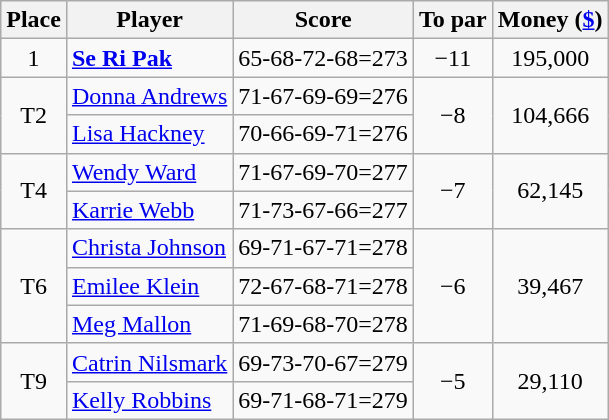<table class="wikitable">
<tr>
<th>Place</th>
<th>Player</th>
<th>Score</th>
<th>To par</th>
<th>Money (<a href='#'>$</a>)</th>
</tr>
<tr>
<td align=center>1</td>
<td> <strong><a href='#'>Se Ri Pak</a></strong></td>
<td>65-68-72-68=273</td>
<td align=center>−11</td>
<td align=center>195,000</td>
</tr>
<tr>
<td align=center rowspan=2>T2</td>
<td> <a href='#'>Donna Andrews</a></td>
<td>71-67-69-69=276</td>
<td align=center rowspan=2>−8</td>
<td align=center rowspan=2>104,666</td>
</tr>
<tr>
<td> <a href='#'>Lisa Hackney</a></td>
<td>70-66-69-71=276</td>
</tr>
<tr>
<td align=center rowspan=2>T4</td>
<td> <a href='#'>Wendy Ward</a></td>
<td>71-67-69-70=277</td>
<td align=center rowspan=2>−7</td>
<td align=center rowspan=2>62,145</td>
</tr>
<tr>
<td> <a href='#'>Karrie Webb</a></td>
<td>71-73-67-66=277</td>
</tr>
<tr>
<td align=center rowspan=3>T6</td>
<td> <a href='#'>Christa Johnson</a></td>
<td>69-71-67-71=278</td>
<td align=center rowspan=3>−6</td>
<td align=center rowspan=3>39,467</td>
</tr>
<tr>
<td> <a href='#'>Emilee Klein</a></td>
<td>72-67-68-71=278</td>
</tr>
<tr>
<td> <a href='#'>Meg Mallon</a></td>
<td>71-69-68-70=278</td>
</tr>
<tr>
<td align=center rowspan=2>T9</td>
<td> <a href='#'>Catrin Nilsmark</a></td>
<td>69-73-70-67=279</td>
<td align=center rowspan=2>−5</td>
<td align=center rowspan=2>29,110</td>
</tr>
<tr>
<td> <a href='#'>Kelly Robbins</a></td>
<td>69-71-68-71=279</td>
</tr>
</table>
